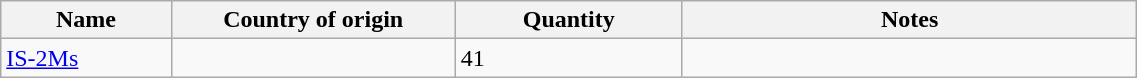<table class=wikitable border="0" width="60%">
<tr>
<th width="15%">Name</th>
<th width="25%">Country of origin</th>
<th width="20%">Quantity</th>
<th>Notes</th>
</tr>
<tr>
<td><a href='#'>IS-2Ms</a></td>
<td></td>
<td>41</td>
<td></td>
</tr>
</table>
